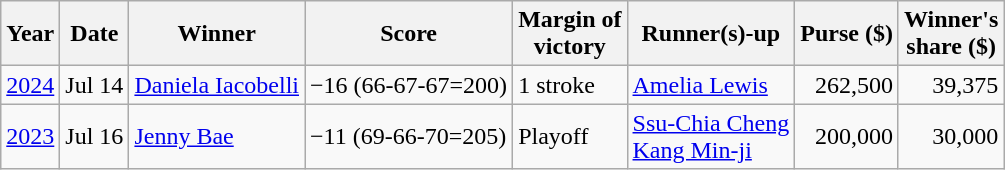<table class="wikitable">
<tr>
<th>Year</th>
<th>Date</th>
<th>Winner</th>
<th>Score</th>
<th>Margin of<br>victory</th>
<th>Runner(s)-up</th>
<th>Purse ($)</th>
<th>Winner's<br>share ($)</th>
</tr>
<tr>
<td><a href='#'>2024</a></td>
<td>Jul 14</td>
<td> <a href='#'>Daniela Iacobelli</a></td>
<td>−16 (66-67-67=200)</td>
<td>1 stroke</td>
<td> <a href='#'>Amelia Lewis</a></td>
<td align=right>262,500</td>
<td align=right>39,375</td>
</tr>
<tr>
<td><a href='#'>2023</a></td>
<td>Jul 16</td>
<td> <a href='#'>Jenny Bae</a></td>
<td>−11 (69-66-70=205)</td>
<td>Playoff</td>
<td> <a href='#'>Ssu-Chia Cheng</a><br> <a href='#'>Kang Min-ji</a></td>
<td align=right>200,000</td>
<td align=right>30,000</td>
</tr>
</table>
